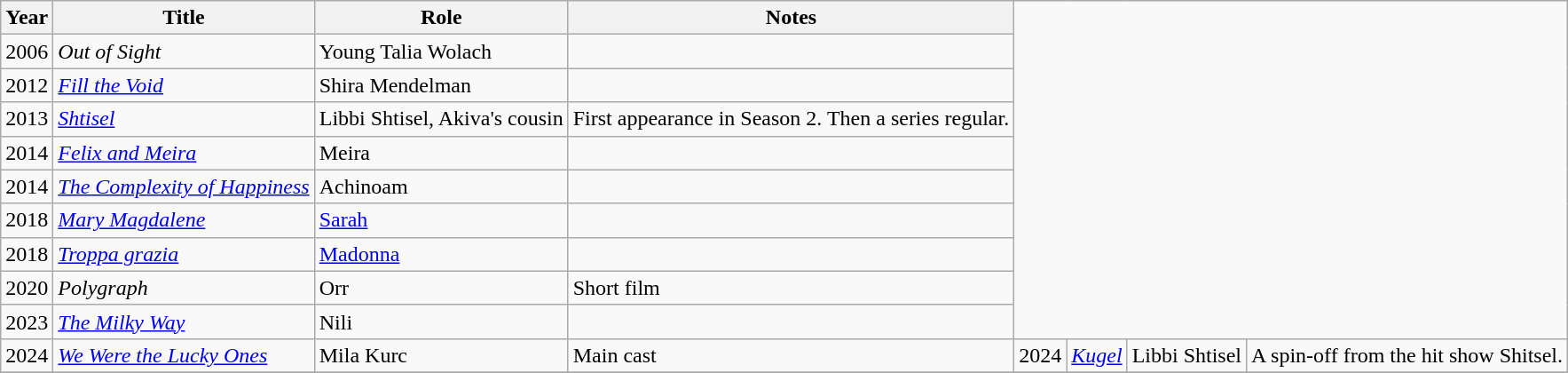<table class="wikitable sortable">
<tr>
<th>Year</th>
<th>Title</th>
<th>Role</th>
<th>Notes</th>
</tr>
<tr>
<td>2006</td>
<td><em>Out of Sight</em></td>
<td>Young Talia Wolach</td>
<td></td>
</tr>
<tr>
<td>2012</td>
<td><em><a href='#'>Fill the Void</a></em></td>
<td>Shira Mendelman</td>
<td></td>
</tr>
<tr>
<td>2013</td>
<td><em><a href='#'>Shtisel</a></em></td>
<td>Libbi Shtisel, Akiva's cousin</td>
<td>First appearance in Season 2. Then a series regular.</td>
</tr>
<tr>
<td>2014</td>
<td><em><a href='#'>Felix and Meira</a></em></td>
<td>Meira</td>
<td></td>
</tr>
<tr>
<td>2014</td>
<td><em><a href='#'>The Complexity of Happiness</a></em></td>
<td>Achinoam</td>
<td></td>
</tr>
<tr>
<td>2018</td>
<td><em><a href='#'>Mary Magdalene</a></em></td>
<td><a href='#'>Sarah</a></td>
<td></td>
</tr>
<tr>
<td>2018</td>
<td><em><a href='#'>Troppa grazia</a></em></td>
<td><a href='#'>Madonna</a></td>
<td></td>
</tr>
<tr>
<td>2020</td>
<td><em>Polygraph</em></td>
<td>Orr</td>
<td>Short film</td>
</tr>
<tr>
<td>2023</td>
<td><em><a href='#'>The Milky Way</a></em></td>
<td>Nili</td>
<td></td>
</tr>
<tr>
<td>2024</td>
<td><em><a href='#'>We Were the Lucky Ones</a></em></td>
<td>Mila Kurc</td>
<td>Main cast</td>
<td>2024</td>
<td><em><a href='#'>Kugel</a></em></td>
<td>Libbi Shtisel</td>
<td>A spin-off from the hit show Shitsel.</td>
</tr>
<tr>
</tr>
</table>
